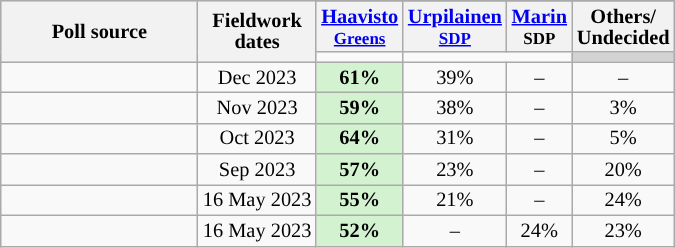<table class="wikitable mw-collapsible mw-collapsed" style="text-align:center;font-size:85%;line-height:14px;">
<tr bgcolor="lightgray">
<th rowspan="3" style="width:125px;">Poll source</th>
<th rowspan="3">Fieldwork<br>dates</th>
</tr>
<tr>
<th><a href='#'>Haavisto</a><br><small><a href='#'>Greens</a></small></th>
<th><a href='#'>Urpilainen</a><br><small><a href='#'>SDP</a></small></th>
<th><a href='#'>Marin</a><br><small>SDP</small></th>
<th>Others/<br>Undecided</th>
</tr>
<tr>
<td></td>
<td colspan="2"></td>
<td bgcolor="lightgray"></td>
</tr>
<tr>
<td></td>
<td>Dec 2023</td>
<td style="background:#D3F2D0"><strong>61%</strong></td>
<td>39%</td>
<td>–</td>
<td>–</td>
</tr>
<tr>
<td></td>
<td>Nov 2023</td>
<td style="background:#D3F2D0"><strong>59%</strong></td>
<td>38%</td>
<td>–</td>
<td>3%</td>
</tr>
<tr>
<td></td>
<td>Oct 2023</td>
<td style="background:#D3F2D0"><strong>64%</strong></td>
<td>31%</td>
<td>–</td>
<td>5%</td>
</tr>
<tr>
<td></td>
<td>Sep 2023</td>
<td style="background:#D3F2D0"><strong>57%</strong></td>
<td>23%</td>
<td>–</td>
<td>20%</td>
</tr>
<tr>
<td></td>
<td>16 May 2023</td>
<td style="background:#D3F2D0"><strong>55%</strong></td>
<td>21%</td>
<td>–</td>
<td>24%</td>
</tr>
<tr>
<td></td>
<td>16 May 2023</td>
<td style="background:#D3F2D0"><strong>52%</strong></td>
<td>–</td>
<td>24%</td>
<td>23%</td>
</tr>
</table>
